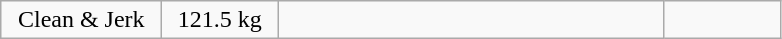<table class = "wikitable" style="text-align:center;">
<tr>
<td width=100>Clean & Jerk</td>
<td width=70>121.5 kg</td>
<td width=250 align=left></td>
<td width=70></td>
</tr>
</table>
